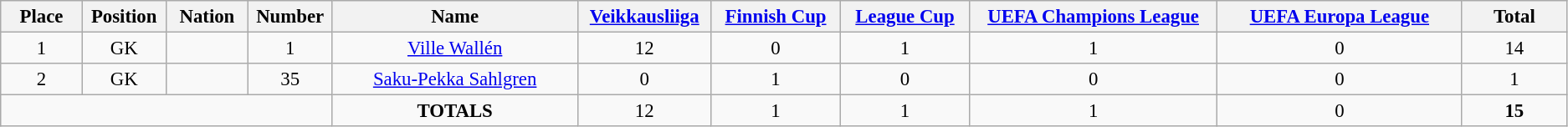<table class="wikitable" style="font-size: 95%; text-align: center;">
<tr>
<th width=60>Place</th>
<th width=60>Position</th>
<th width=60>Nation</th>
<th width=60>Number</th>
<th width=200>Name</th>
<th width=100><a href='#'>Veikkausliiga</a></th>
<th width=100><a href='#'>Finnish Cup</a></th>
<th width=100><a href='#'>League Cup</a></th>
<th width=200><a href='#'>UEFA Champions League</a></th>
<th width=200><a href='#'>UEFA Europa League</a></th>
<th width=80>Total</th>
</tr>
<tr>
<td>1</td>
<td>GK</td>
<td></td>
<td>1</td>
<td><a href='#'>Ville Wallén</a></td>
<td>12</td>
<td>0</td>
<td>1</td>
<td>1</td>
<td>0</td>
<td>14</td>
</tr>
<tr>
<td>2</td>
<td>GK</td>
<td></td>
<td>35</td>
<td><a href='#'>Saku-Pekka Sahlgren</a></td>
<td>0</td>
<td>1</td>
<td>0</td>
<td>0</td>
<td>0</td>
<td>1</td>
</tr>
<tr>
<td colspan="4"></td>
<td><strong>TOTALS</strong></td>
<td>12</td>
<td>1</td>
<td>1</td>
<td>1</td>
<td>0</td>
<td><strong>15</strong></td>
</tr>
</table>
